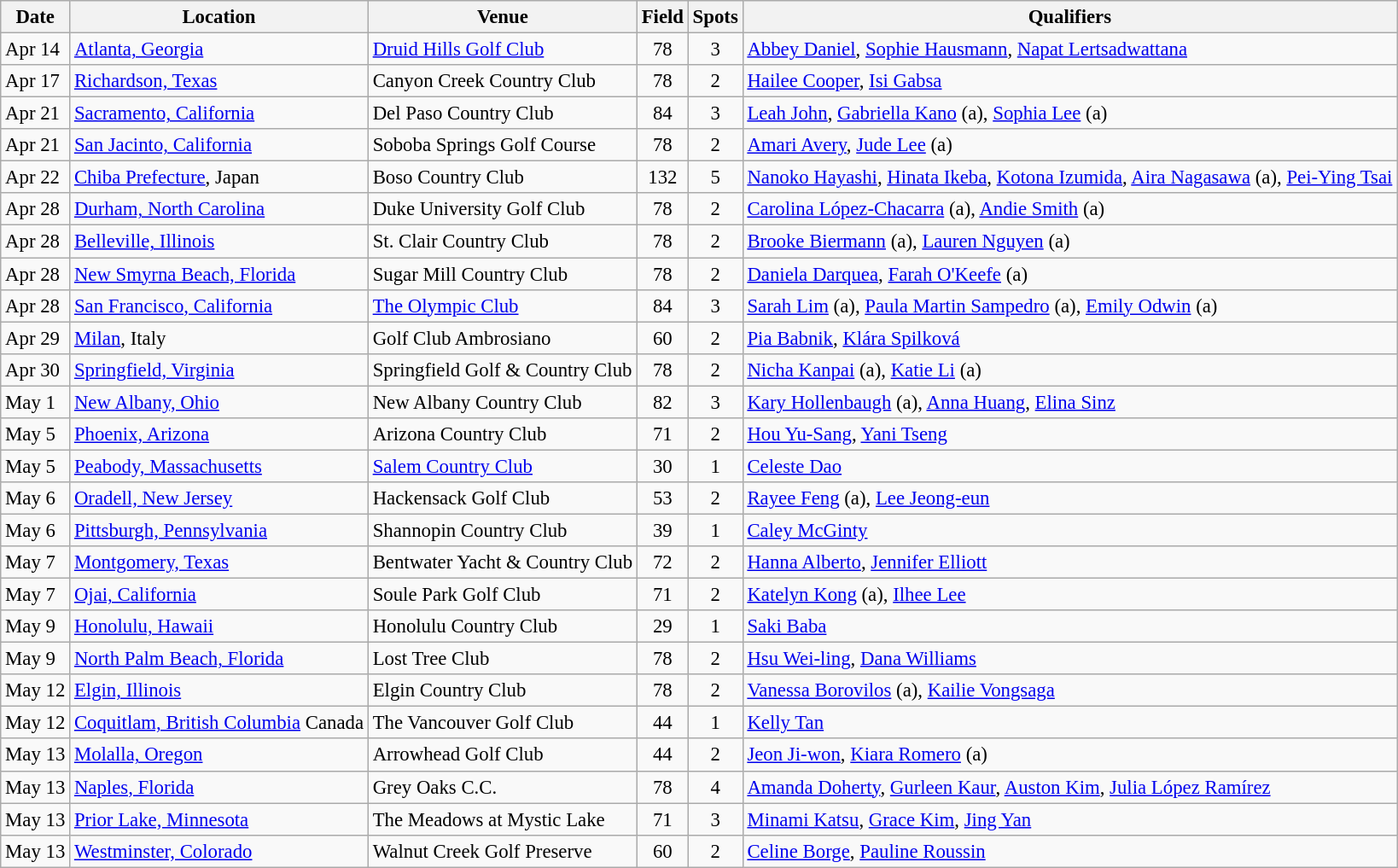<table class=wikitable style=font-size:95%>
<tr>
<th>Date</th>
<th>Location</th>
<th>Venue</th>
<th align=center>Field</th>
<th align=center>Spots</th>
<th>Qualifiers</th>
</tr>
<tr>
<td>Apr 14</td>
<td><a href='#'>Atlanta, Georgia</a></td>
<td><a href='#'>Druid Hills Golf Club</a></td>
<td align=center>78</td>
<td align=center>3</td>
<td><a href='#'>Abbey Daniel</a>, <a href='#'>Sophie Hausmann</a>, <a href='#'>Napat Lertsadwattana</a></td>
</tr>
<tr>
<td>Apr 17</td>
<td><a href='#'>Richardson, Texas</a></td>
<td>Canyon Creek Country Club</td>
<td align=center>78</td>
<td align=center>2</td>
<td><a href='#'>Hailee Cooper</a>, <a href='#'>Isi Gabsa</a></td>
</tr>
<tr>
<td>Apr 21</td>
<td><a href='#'>Sacramento, California</a></td>
<td>Del Paso Country Club</td>
<td align=center>84</td>
<td align=center>3</td>
<td><a href='#'>Leah John</a>, <a href='#'>Gabriella Kano</a> (a), <a href='#'>Sophia Lee</a> (a)</td>
</tr>
<tr>
<td>Apr 21</td>
<td><a href='#'>San Jacinto, California</a></td>
<td>Soboba Springs Golf Course</td>
<td align=center>78</td>
<td align=center>2</td>
<td><a href='#'>Amari Avery</a>, <a href='#'>Jude Lee</a> (a)</td>
</tr>
<tr>
<td>Apr 22</td>
<td><a href='#'>Chiba Prefecture</a>, Japan</td>
<td>Boso Country Club</td>
<td align=center>132</td>
<td align=center>5</td>
<td><a href='#'>Nanoko Hayashi</a>, <a href='#'>Hinata Ikeba</a>, <a href='#'>Kotona Izumida</a>, <a href='#'>Aira Nagasawa</a> (a), <a href='#'>Pei-Ying Tsai</a></td>
</tr>
<tr>
<td>Apr 28</td>
<td><a href='#'>Durham, North Carolina</a></td>
<td>Duke University Golf Club</td>
<td align=center>78</td>
<td align=center>2</td>
<td><a href='#'>Carolina López-Chacarra</a> (a), <a href='#'>Andie Smith</a> (a)</td>
</tr>
<tr>
<td>Apr 28</td>
<td><a href='#'>Belleville, Illinois</a></td>
<td>St. Clair Country Club</td>
<td align=center>78</td>
<td align=center>2</td>
<td><a href='#'>Brooke Biermann</a> (a), <a href='#'>Lauren Nguyen</a> (a)</td>
</tr>
<tr>
<td>Apr 28</td>
<td><a href='#'>New Smyrna Beach, Florida</a></td>
<td>Sugar Mill Country Club</td>
<td align=center>78</td>
<td align=center>2</td>
<td><a href='#'>Daniela Darquea</a>, <a href='#'>Farah O'Keefe</a> (a)</td>
</tr>
<tr>
<td>Apr 28</td>
<td><a href='#'>San Francisco, California</a></td>
<td><a href='#'>The Olympic Club</a></td>
<td align=center>84</td>
<td align=center>3</td>
<td><a href='#'>Sarah Lim</a> (a), <a href='#'>Paula Martin Sampedro</a> (a), <a href='#'>Emily Odwin</a> (a)</td>
</tr>
<tr>
<td>Apr 29</td>
<td><a href='#'>Milan</a>, Italy</td>
<td>Golf Club Ambrosiano</td>
<td align=center>60</td>
<td align=center>2</td>
<td><a href='#'>Pia Babnik</a>, <a href='#'>Klára Spilková</a></td>
</tr>
<tr>
<td>Apr 30</td>
<td><a href='#'>Springfield, Virginia</a></td>
<td>Springfield Golf & Country Club</td>
<td align=center>78</td>
<td align=center>2</td>
<td><a href='#'>Nicha Kanpai</a> (a), <a href='#'>Katie Li</a> (a)</td>
</tr>
<tr>
<td>May 1</td>
<td><a href='#'>New Albany, Ohio</a></td>
<td>New Albany Country Club</td>
<td align=center>82</td>
<td align=center>3</td>
<td><a href='#'>Kary Hollenbaugh</a> (a), <a href='#'>Anna Huang</a>, <a href='#'>Elina Sinz</a></td>
</tr>
<tr>
<td>May 5</td>
<td><a href='#'>Phoenix, Arizona</a></td>
<td>Arizona Country Club</td>
<td align=center>71</td>
<td align=center>2</td>
<td><a href='#'>Hou Yu-Sang</a>, <a href='#'>Yani Tseng</a></td>
</tr>
<tr>
<td>May 5</td>
<td><a href='#'>Peabody, Massachusetts</a></td>
<td><a href='#'>Salem Country Club</a></td>
<td align=center>30</td>
<td align=center>1</td>
<td><a href='#'>Celeste Dao</a></td>
</tr>
<tr>
<td>May 6</td>
<td><a href='#'>Oradell, New Jersey</a></td>
<td>Hackensack Golf Club</td>
<td align=center>53</td>
<td align=center>2</td>
<td><a href='#'>Rayee Feng</a> (a), <a href='#'>Lee Jeong-eun</a></td>
</tr>
<tr>
<td>May 6</td>
<td><a href='#'>Pittsburgh, Pennsylvania</a></td>
<td>Shannopin Country Club</td>
<td align=center>39</td>
<td align=center>1</td>
<td><a href='#'>Caley McGinty</a></td>
</tr>
<tr>
<td>May 7</td>
<td><a href='#'>Montgomery, Texas</a></td>
<td>Bentwater Yacht & Country Club</td>
<td align=center>72</td>
<td align=center>2</td>
<td><a href='#'>Hanna Alberto</a>, <a href='#'>Jennifer Elliott</a></td>
</tr>
<tr>
<td>May 7</td>
<td><a href='#'>Ojai, California</a></td>
<td>Soule Park Golf Club</td>
<td align=center>71</td>
<td align=center>2</td>
<td><a href='#'>Katelyn Kong</a> (a), <a href='#'>Ilhee Lee</a></td>
</tr>
<tr>
<td>May 9</td>
<td><a href='#'>Honolulu, Hawaii</a></td>
<td>Honolulu Country Club</td>
<td align=center>29</td>
<td align=center>1</td>
<td><a href='#'>Saki Baba</a></td>
</tr>
<tr>
<td>May 9</td>
<td><a href='#'>North Palm Beach, Florida</a></td>
<td>Lost Tree Club</td>
<td align=center>78</td>
<td align=center>2</td>
<td><a href='#'>Hsu Wei-ling</a>, <a href='#'>Dana Williams</a></td>
</tr>
<tr>
<td>May 12</td>
<td><a href='#'>Elgin, Illinois</a></td>
<td>Elgin Country Club</td>
<td align=center>78</td>
<td align=center>2</td>
<td><a href='#'>Vanessa Borovilos</a> (a), <a href='#'>Kailie Vongsaga</a></td>
</tr>
<tr>
<td>May 12</td>
<td><a href='#'>Coquitlam, British Columbia</a> Canada</td>
<td>The Vancouver Golf Club</td>
<td align=center>44</td>
<td align=center>1</td>
<td><a href='#'>Kelly Tan</a></td>
</tr>
<tr>
<td>May 13</td>
<td><a href='#'>Molalla, Oregon</a></td>
<td>Arrowhead Golf Club</td>
<td align=center>44</td>
<td align=center>2</td>
<td><a href='#'>Jeon Ji-won</a>, <a href='#'>Kiara Romero</a> (a)</td>
</tr>
<tr>
<td>May 13</td>
<td><a href='#'>Naples, Florida</a></td>
<td>Grey Oaks C.C.</td>
<td align=center>78</td>
<td align=center>4</td>
<td><a href='#'>Amanda Doherty</a>, <a href='#'>Gurleen Kaur</a>, <a href='#'>Auston Kim</a>, <a href='#'>Julia López Ramírez</a></td>
</tr>
<tr>
<td>May 13</td>
<td><a href='#'>Prior Lake, Minnesota</a></td>
<td>The Meadows at Mystic Lake</td>
<td align=center>71</td>
<td align=center>3</td>
<td><a href='#'>Minami Katsu</a>, <a href='#'>Grace Kim</a>, <a href='#'>Jing Yan</a></td>
</tr>
<tr>
<td>May 13</td>
<td><a href='#'>Westminster, Colorado</a></td>
<td>Walnut Creek Golf Preserve</td>
<td align=center>60</td>
<td align=center>2</td>
<td><a href='#'>Celine Borge</a>, <a href='#'>Pauline Roussin</a></td>
</tr>
</table>
